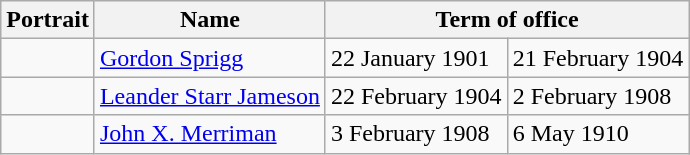<table class="wikitable">
<tr>
<th>Portrait</th>
<th>Name</th>
<th colspan=2>Term of office</th>
</tr>
<tr>
<td></td>
<td><a href='#'>Gordon Sprigg</a></td>
<td>22 January 1901</td>
<td>21 February 1904</td>
</tr>
<tr>
<td></td>
<td><a href='#'>Leander Starr Jameson</a></td>
<td>22 February 1904</td>
<td>2 February 1908</td>
</tr>
<tr>
<td></td>
<td><a href='#'>John X. Merriman</a></td>
<td>3 February 1908</td>
<td>6 May 1910</td>
</tr>
</table>
